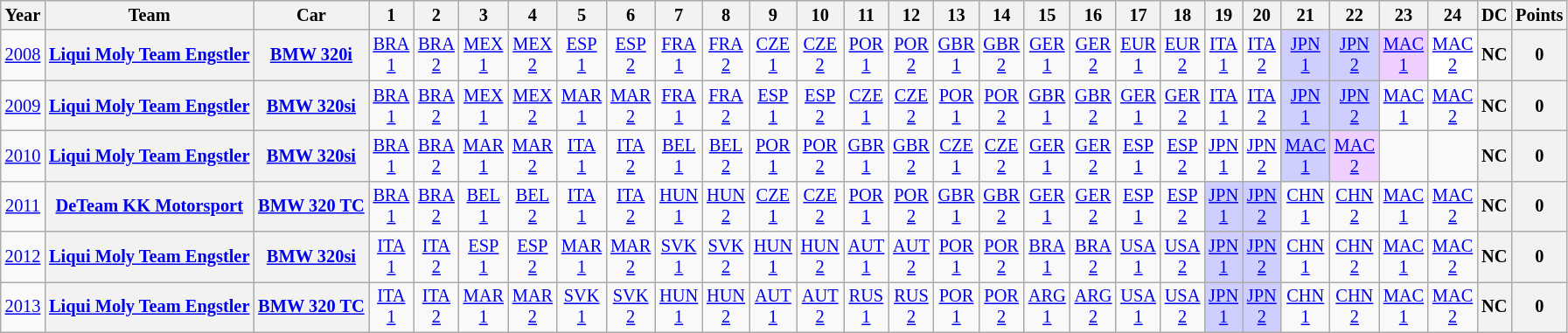<table class="wikitable" style="text-align:center; font-size:85%">
<tr>
<th>Year</th>
<th>Team</th>
<th>Car</th>
<th>1</th>
<th>2</th>
<th>3</th>
<th>4</th>
<th>5</th>
<th>6</th>
<th>7</th>
<th>8</th>
<th>9</th>
<th>10</th>
<th>11</th>
<th>12</th>
<th>13</th>
<th>14</th>
<th>15</th>
<th>16</th>
<th>17</th>
<th>18</th>
<th>19</th>
<th>20</th>
<th>21</th>
<th>22</th>
<th>23</th>
<th>24</th>
<th>DC</th>
<th>Points</th>
</tr>
<tr>
<td><a href='#'>2008</a></td>
<th><a href='#'>Liqui Moly Team Engstler</a></th>
<th><a href='#'>BMW 320i</a></th>
<td><a href='#'>BRA<br>1</a></td>
<td><a href='#'>BRA<br>2</a></td>
<td><a href='#'>MEX<br>1</a></td>
<td><a href='#'>MEX<br>2</a></td>
<td><a href='#'>ESP<br>1</a></td>
<td><a href='#'>ESP<br>2</a></td>
<td><a href='#'>FRA<br>1</a></td>
<td><a href='#'>FRA<br>2</a></td>
<td><a href='#'>CZE<br>1</a></td>
<td><a href='#'>CZE<br>2</a></td>
<td><a href='#'>POR<br>1</a></td>
<td><a href='#'>POR<br>2</a></td>
<td><a href='#'>GBR<br>1</a></td>
<td><a href='#'>GBR<br>2</a></td>
<td><a href='#'>GER<br>1</a></td>
<td><a href='#'>GER<br>2</a></td>
<td><a href='#'>EUR<br>1</a></td>
<td><a href='#'>EUR<br>2</a></td>
<td><a href='#'>ITA<br>1</a></td>
<td><a href='#'>ITA<br>2</a></td>
<td style="background:#cfcfff;"><a href='#'>JPN<br>1</a><br></td>
<td style="background:#cfcfff;"><a href='#'>JPN<br>2</a><br></td>
<td style="background:#efcfff;"><a href='#'>MAC<br>1</a><br></td>
<td style="background:#ffffff;"><a href='#'>MAC<br>2</a><br></td>
<th>NC</th>
<th>0</th>
</tr>
<tr>
<td><a href='#'>2009</a></td>
<th><a href='#'>Liqui Moly Team Engstler</a></th>
<th><a href='#'>BMW 320si</a></th>
<td><a href='#'>BRA<br>1</a></td>
<td><a href='#'>BRA<br>2</a></td>
<td><a href='#'>MEX<br>1</a></td>
<td><a href='#'>MEX<br>2</a></td>
<td><a href='#'>MAR<br>1</a></td>
<td><a href='#'>MAR<br>2</a></td>
<td><a href='#'>FRA<br>1</a></td>
<td><a href='#'>FRA<br>2</a></td>
<td><a href='#'>ESP<br>1</a></td>
<td><a href='#'>ESP<br>2</a></td>
<td><a href='#'>CZE<br>1</a></td>
<td><a href='#'>CZE<br>2</a></td>
<td><a href='#'>POR<br>1</a></td>
<td><a href='#'>POR<br>2</a></td>
<td><a href='#'>GBR<br>1</a></td>
<td><a href='#'>GBR<br>2</a></td>
<td><a href='#'>GER<br>1</a></td>
<td><a href='#'>GER<br>2</a></td>
<td><a href='#'>ITA<br>1</a></td>
<td><a href='#'>ITA<br>2</a></td>
<td style="background:#cfcfff;"><a href='#'>JPN<br>1</a><br></td>
<td style="background:#cfcfff;"><a href='#'>JPN<br>2</a><br></td>
<td><a href='#'>MAC<br>1</a></td>
<td><a href='#'>MAC<br>2</a></td>
<th>NC</th>
<th>0</th>
</tr>
<tr>
<td><a href='#'>2010</a></td>
<th><a href='#'>Liqui Moly Team Engstler</a></th>
<th><a href='#'>BMW 320si</a></th>
<td><a href='#'>BRA<br>1</a></td>
<td><a href='#'>BRA<br>2</a></td>
<td><a href='#'>MAR<br>1</a></td>
<td><a href='#'>MAR<br>2</a></td>
<td><a href='#'>ITA<br>1</a></td>
<td><a href='#'>ITA<br>2</a></td>
<td><a href='#'>BEL<br>1</a></td>
<td><a href='#'>BEL<br>2</a></td>
<td><a href='#'>POR<br>1</a></td>
<td><a href='#'>POR<br>2</a></td>
<td><a href='#'>GBR<br>1</a></td>
<td><a href='#'>GBR<br>2</a></td>
<td><a href='#'>CZE<br>1</a></td>
<td><a href='#'>CZE<br>2</a></td>
<td><a href='#'>GER<br>1</a></td>
<td><a href='#'>GER<br>2</a></td>
<td><a href='#'>ESP<br>1</a></td>
<td><a href='#'>ESP<br>2</a></td>
<td><a href='#'>JPN<br>1</a></td>
<td><a href='#'>JPN<br>2</a></td>
<td style="background:#cfcfff;"><a href='#'>MAC<br>1</a><br></td>
<td style="background:#efcfff;"><a href='#'>MAC<br>2</a><br></td>
<td></td>
<td></td>
<th>NC</th>
<th>0</th>
</tr>
<tr>
<td><a href='#'>2011</a></td>
<th><a href='#'>DeTeam KK Motorsport</a></th>
<th><a href='#'>BMW 320 TC</a></th>
<td><a href='#'>BRA<br>1</a></td>
<td><a href='#'>BRA<br>2</a></td>
<td><a href='#'>BEL<br>1</a></td>
<td><a href='#'>BEL<br>2</a></td>
<td><a href='#'>ITA<br>1</a></td>
<td><a href='#'>ITA<br>2</a></td>
<td><a href='#'>HUN<br>1</a></td>
<td><a href='#'>HUN<br>2</a></td>
<td><a href='#'>CZE<br>1</a></td>
<td><a href='#'>CZE<br>2</a></td>
<td><a href='#'>POR<br>1</a></td>
<td><a href='#'>POR<br>2</a></td>
<td><a href='#'>GBR<br>1</a></td>
<td><a href='#'>GBR<br>2</a></td>
<td><a href='#'>GER<br>1</a></td>
<td><a href='#'>GER<br>2</a></td>
<td><a href='#'>ESP<br>1</a></td>
<td><a href='#'>ESP<br>2</a></td>
<td style="background:#cfcfff;"><a href='#'>JPN<br>1</a><br></td>
<td style="background:#cfcfff;"><a href='#'>JPN<br>2</a><br></td>
<td><a href='#'>CHN<br>1</a></td>
<td><a href='#'>CHN<br>2</a></td>
<td><a href='#'>MAC<br>1</a></td>
<td><a href='#'>MAC<br>2</a></td>
<th>NC</th>
<th>0</th>
</tr>
<tr>
<td><a href='#'>2012</a></td>
<th><a href='#'>Liqui Moly Team Engstler</a></th>
<th><a href='#'>BMW 320si</a></th>
<td><a href='#'>ITA<br>1</a></td>
<td><a href='#'>ITA<br>2</a></td>
<td><a href='#'>ESP<br>1</a></td>
<td><a href='#'>ESP<br>2</a></td>
<td><a href='#'>MAR<br>1</a></td>
<td><a href='#'>MAR<br>2</a></td>
<td><a href='#'>SVK<br>1</a></td>
<td><a href='#'>SVK<br>2</a></td>
<td><a href='#'>HUN<br>1</a></td>
<td><a href='#'>HUN<br>2</a></td>
<td><a href='#'>AUT<br>1</a></td>
<td><a href='#'>AUT<br>2</a></td>
<td><a href='#'>POR<br>1</a></td>
<td><a href='#'>POR<br>2</a></td>
<td><a href='#'>BRA<br>1</a></td>
<td><a href='#'>BRA<br>2</a></td>
<td><a href='#'>USA<br>1</a></td>
<td><a href='#'>USA<br>2</a></td>
<td style="background:#cfcfff;"><a href='#'>JPN<br>1</a><br></td>
<td style="background:#cfcfff;"><a href='#'>JPN<br>2</a><br></td>
<td><a href='#'>CHN<br>1</a></td>
<td><a href='#'>CHN<br>2</a></td>
<td><a href='#'>MAC<br>1</a></td>
<td><a href='#'>MAC<br>2</a></td>
<th>NC</th>
<th>0</th>
</tr>
<tr>
<td><a href='#'>2013</a></td>
<th><a href='#'>Liqui Moly Team Engstler</a></th>
<th><a href='#'>BMW 320 TC</a></th>
<td><a href='#'>ITA<br>1</a></td>
<td><a href='#'>ITA<br>2</a></td>
<td><a href='#'>MAR<br>1</a></td>
<td><a href='#'>MAR<br>2</a></td>
<td><a href='#'>SVK<br>1</a></td>
<td><a href='#'>SVK<br>2</a></td>
<td><a href='#'>HUN<br>1</a></td>
<td><a href='#'>HUN<br>2</a></td>
<td><a href='#'>AUT<br>1</a></td>
<td><a href='#'>AUT<br>2</a></td>
<td><a href='#'>RUS<br>1</a></td>
<td><a href='#'>RUS<br>2</a></td>
<td><a href='#'>POR<br>1</a></td>
<td><a href='#'>POR<br>2</a></td>
<td><a href='#'>ARG<br>1</a></td>
<td><a href='#'>ARG<br>2</a></td>
<td><a href='#'>USA<br>1</a></td>
<td><a href='#'>USA<br>2</a></td>
<td style="background:#cfcfff;"><a href='#'>JPN<br>1</a><br></td>
<td style="background:#cfcfff;"><a href='#'>JPN<br>2</a><br></td>
<td><a href='#'>CHN<br>1</a></td>
<td><a href='#'>CHN<br>2</a></td>
<td><a href='#'>MAC<br>1</a></td>
<td><a href='#'>MAC<br>2</a></td>
<th>NC</th>
<th>0</th>
</tr>
</table>
